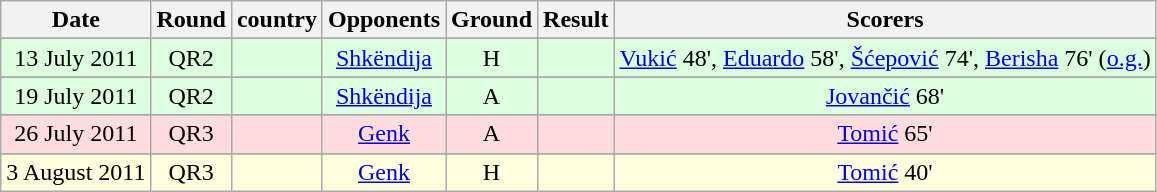<table class="wikitable" style="text-align:center">
<tr>
<th>Date</th>
<th>Round</th>
<th>country</th>
<th>Opponents</th>
<th>Ground</th>
<th>Result</th>
<th>Scorers</th>
</tr>
<tr>
</tr>
<tr bgcolor="#ddffdd">
<td>13 July 2011</td>
<td>QR2</td>
<td></td>
<td><a href='#'>Shkëndija</a></td>
<td>H</td>
<td></td>
<td><a href='#'>Vukić</a> 48', <a href='#'>Eduardo</a> 58', <a href='#'>Šćepović</a> 74', <a href='#'>Berisha</a> 76' (<a href='#'>o.g.</a>)</td>
</tr>
<tr>
</tr>
<tr bgcolor="#ddffdd">
<td>19 July 2011</td>
<td>QR2</td>
<td></td>
<td><a href='#'>Shkëndija</a></td>
<td>A</td>
<td></td>
<td><a href='#'>Jovančić</a> 68'</td>
</tr>
<tr>
</tr>
<tr bgcolor="#ffdddd">
<td>26 July 2011</td>
<td>QR3</td>
<td></td>
<td><a href='#'>Genk</a></td>
<td>A</td>
<td></td>
<td><a href='#'>Tomić</a> 65'</td>
</tr>
<tr>
</tr>
<tr bgcolor="#ffffdd">
<td>3 August 2011</td>
<td>QR3</td>
<td></td>
<td><a href='#'>Genk</a></td>
<td>H</td>
<td></td>
<td><a href='#'>Tomić</a> 40'</td>
</tr>
</table>
